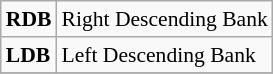<table class="wikitable" style="font-size:90%;">
<tr>
<td><strong>RDB</strong></td>
<td>Right Descending Bank</td>
</tr>
<tr>
<td><strong>LDB</strong></td>
<td>Left Descending Bank</td>
</tr>
<tr>
</tr>
</table>
